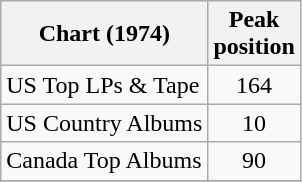<table class= "wikitable sortable">
<tr>
<th>Chart (1974)</th>
<th>Peak<br>position</th>
</tr>
<tr>
<td>US Top LPs & Tape</td>
<td align="center">164</td>
</tr>
<tr>
<td>US Country Albums</td>
<td align="center">10</td>
</tr>
<tr>
<td>Canada Top Albums</td>
<td align="center">90</td>
</tr>
<tr>
</tr>
</table>
